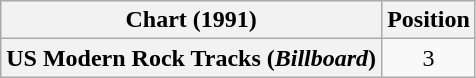<table class="wikitable plainrowheaders" style="text-align:center">
<tr>
<th scope="col">Chart (1991)</th>
<th scope="col">Position</th>
</tr>
<tr>
<th scope="row">US Modern Rock Tracks (<em>Billboard</em>)</th>
<td>3</td>
</tr>
</table>
